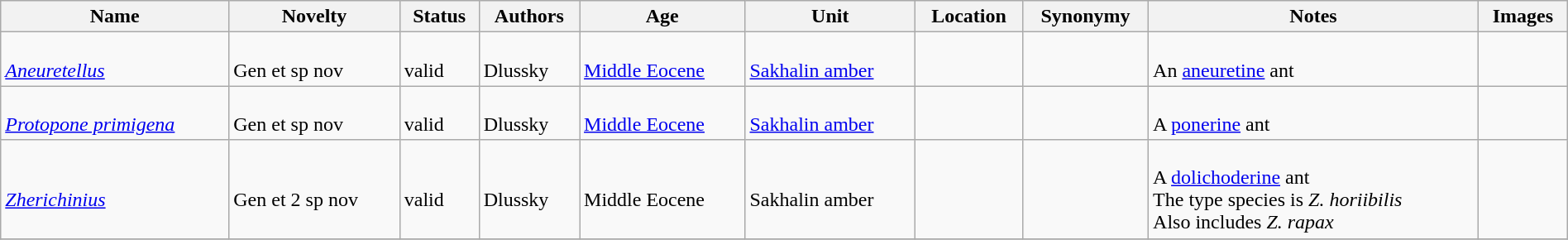<table class="wikitable sortable" align="center" width="100%">
<tr>
<th>Name</th>
<th>Novelty</th>
<th>Status</th>
<th>Authors</th>
<th>Age</th>
<th>Unit</th>
<th>Location</th>
<th>Synonymy</th>
<th>Notes</th>
<th>Images</th>
</tr>
<tr>
<td><br><em><a href='#'>Aneuretellus</a></em></td>
<td><br>Gen et sp nov</td>
<td><br>valid</td>
<td><br>Dlussky</td>
<td><br><a href='#'>Middle Eocene</a></td>
<td><br><a href='#'>Sakhalin amber</a></td>
<td><br></td>
<td></td>
<td><br>An <a href='#'>aneuretine</a> ant</td>
<td></td>
</tr>
<tr>
<td><br><em><a href='#'>Protopone primigena</a></em></td>
<td><br>Gen et sp nov</td>
<td><br>valid</td>
<td><br>Dlussky</td>
<td><br><a href='#'>Middle Eocene</a></td>
<td><br><a href='#'>Sakhalin amber</a></td>
<td><br></td>
<td></td>
<td><br>A <a href='#'>ponerine</a> ant</td>
<td><br></td>
</tr>
<tr>
<td><br><em><a href='#'>Zherichinius</a></em></td>
<td><br>Gen et 2 sp nov</td>
<td><br>valid</td>
<td><br>Dlussky</td>
<td><br>Middle Eocene</td>
<td><br>Sakhalin amber</td>
<td><br></td>
<td></td>
<td><br>A <a href='#'>dolichoderine</a> ant<br>The type species is <em>Z. horiibilis</em><br> Also includes <em>Z. rapax</em></td>
<td><br></td>
</tr>
<tr>
</tr>
</table>
